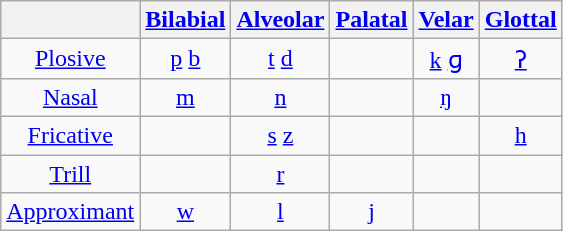<table class="wikitable" style="text-align:center">
<tr>
<th></th>
<th><a href='#'>Bilabial</a></th>
<th><a href='#'>Alveolar</a></th>
<th><a href='#'>Palatal</a></th>
<th><a href='#'>Velar</a></th>
<th><a href='#'>Glottal</a></th>
</tr>
<tr>
<td><a href='#'>Plosive</a></td>
<td><a href='#'>p</a> <a href='#'>b</a></td>
<td><a href='#'>t</a> <a href='#'>d</a></td>
<td></td>
<td><a href='#'>k</a> <a href='#'>ɡ</a></td>
<td><a href='#'>ʔ</a></td>
</tr>
<tr>
<td><a href='#'>Nasal</a></td>
<td><a href='#'>m</a></td>
<td><a href='#'>n</a></td>
<td></td>
<td><a href='#'>ŋ</a></td>
<td></td>
</tr>
<tr>
<td><a href='#'>Fricative</a></td>
<td></td>
<td><a href='#'>s</a> <a href='#'>z</a></td>
<td></td>
<td></td>
<td><a href='#'>h</a></td>
</tr>
<tr>
<td><a href='#'>Trill</a></td>
<td></td>
<td><a href='#'>r</a></td>
<td></td>
<td></td>
<td></td>
</tr>
<tr>
<td><a href='#'>Approximant</a></td>
<td><a href='#'>w</a></td>
<td><a href='#'>l</a></td>
<td><a href='#'>j</a></td>
<td></td>
<td></td>
</tr>
</table>
